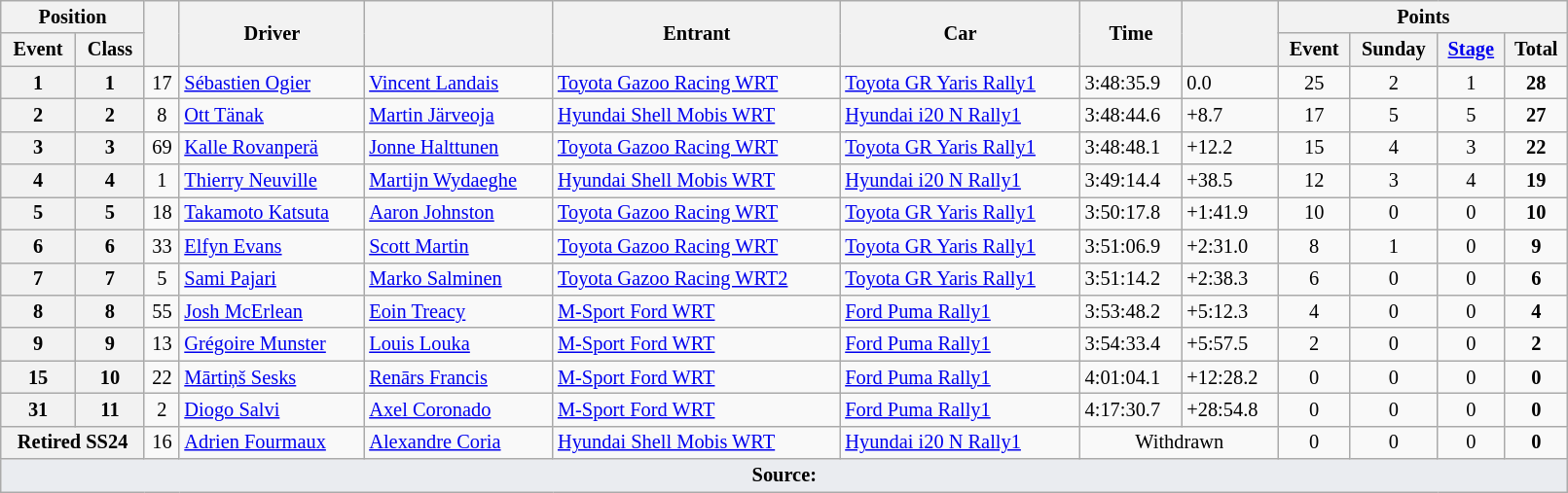<table class="wikitable" width=85% style="font-size:85%">
<tr>
<th colspan="2">Position</th>
<th rowspan="2"></th>
<th rowspan="2">Driver</th>
<th rowspan="2"></th>
<th rowspan="2">Entrant</th>
<th rowspan="2">Car</th>
<th rowspan="2">Time</th>
<th rowspan="2"></th>
<th colspan="4">Points</th>
</tr>
<tr>
<th>Event</th>
<th>Class</th>
<th>Event</th>
<th>Sunday</th>
<th><a href='#'>Stage</a></th>
<th>Total</th>
</tr>
<tr>
<th>1</th>
<th>1</th>
<td align="center">17</td>
<td><a href='#'>Sébastien Ogier</a></td>
<td><a href='#'>Vincent Landais</a></td>
<td><a href='#'>Toyota Gazoo Racing WRT</a></td>
<td><a href='#'>Toyota GR Yaris Rally1</a></td>
<td>3:48:35.9</td>
<td>0.0</td>
<td align="center">25</td>
<td align="center">2</td>
<td align="center">1</td>
<td align="center"><strong>28</strong></td>
</tr>
<tr>
<th>2</th>
<th>2</th>
<td align="center">8</td>
<td><a href='#'>Ott Tänak</a></td>
<td><a href='#'>Martin Järveoja</a></td>
<td><a href='#'>Hyundai Shell Mobis WRT</a></td>
<td><a href='#'>Hyundai i20 N Rally1</a></td>
<td>3:48:44.6</td>
<td>+8.7</td>
<td align="center">17</td>
<td align="center">5</td>
<td align="center">5</td>
<td align="center"><strong>27</strong></td>
</tr>
<tr>
<th>3</th>
<th>3</th>
<td align="center">69</td>
<td><a href='#'>Kalle Rovanperä</a></td>
<td><a href='#'>Jonne Halttunen</a></td>
<td><a href='#'>Toyota Gazoo Racing WRT</a></td>
<td><a href='#'>Toyota GR Yaris Rally1</a></td>
<td>3:48:48.1</td>
<td>+12.2</td>
<td align="center">15</td>
<td align="center">4</td>
<td align="center">3</td>
<td align="center"><strong>22</strong></td>
</tr>
<tr>
<th>4</th>
<th>4</th>
<td align="center">1</td>
<td><a href='#'>Thierry Neuville</a></td>
<td><a href='#'>Martijn Wydaeghe</a></td>
<td><a href='#'>Hyundai Shell Mobis WRT</a></td>
<td><a href='#'>Hyundai i20 N Rally1</a></td>
<td>3:49:14.4</td>
<td>+38.5</td>
<td align="center">12</td>
<td align="center">3</td>
<td align="center">4</td>
<td align="center"><strong>19</strong></td>
</tr>
<tr>
<th>5</th>
<th>5</th>
<td align="center">18</td>
<td><a href='#'>Takamoto Katsuta</a></td>
<td><a href='#'>Aaron Johnston</a></td>
<td><a href='#'>Toyota Gazoo Racing WRT</a></td>
<td><a href='#'>Toyota GR Yaris Rally1</a></td>
<td>3:50:17.8</td>
<td>+1:41.9</td>
<td align="center">10</td>
<td align="center">0</td>
<td align="center">0</td>
<td align="center"><strong>10</strong></td>
</tr>
<tr>
<th>6</th>
<th>6</th>
<td align="center">33</td>
<td><a href='#'>Elfyn Evans</a></td>
<td><a href='#'>Scott Martin</a></td>
<td><a href='#'>Toyota Gazoo Racing WRT</a></td>
<td><a href='#'>Toyota GR Yaris Rally1</a></td>
<td>3:51:06.9</td>
<td>+2:31.0</td>
<td align="center">8</td>
<td align="center">1</td>
<td align="center">0</td>
<td align="center"><strong>9</strong></td>
</tr>
<tr>
<th>7</th>
<th>7</th>
<td align="center">5</td>
<td><a href='#'>Sami Pajari</a></td>
<td><a href='#'>Marko Salminen</a></td>
<td><a href='#'>Toyota Gazoo Racing WRT2</a></td>
<td><a href='#'>Toyota GR Yaris Rally1</a></td>
<td>3:51:14.2</td>
<td>+2:38.3</td>
<td align="center">6</td>
<td align="center">0</td>
<td align="center">0</td>
<td align="center"><strong>6</strong></td>
</tr>
<tr>
<th>8</th>
<th>8</th>
<td align="center">55</td>
<td><a href='#'>Josh McErlean</a></td>
<td><a href='#'>Eoin Treacy</a></td>
<td><a href='#'>M-Sport Ford WRT</a></td>
<td><a href='#'>Ford Puma Rally1</a></td>
<td>3:53:48.2</td>
<td>+5:12.3</td>
<td align="center">4</td>
<td align="center">0</td>
<td align="center">0</td>
<td align="center"><strong>4</strong></td>
</tr>
<tr>
<th>9</th>
<th>9</th>
<td align="center">13</td>
<td><a href='#'>Grégoire Munster</a></td>
<td><a href='#'>Louis Louka</a></td>
<td><a href='#'>M-Sport Ford WRT</a></td>
<td><a href='#'>Ford Puma Rally1</a></td>
<td>3:54:33.4</td>
<td>+5:57.5</td>
<td align="center">2</td>
<td align="center">0</td>
<td align="center">0</td>
<td align="center"><strong>2</strong></td>
</tr>
<tr>
<th>15</th>
<th>10</th>
<td align="center">22</td>
<td><a href='#'>Mārtiņš Sesks</a></td>
<td><a href='#'>Renārs Francis</a></td>
<td><a href='#'>M-Sport Ford WRT</a></td>
<td><a href='#'>Ford Puma Rally1</a></td>
<td>4:01:04.1</td>
<td>+12:28.2</td>
<td align="center">0</td>
<td align="center">0</td>
<td align="center">0</td>
<td align="center"><strong>0</strong></td>
</tr>
<tr>
<th>31</th>
<th>11</th>
<td align="center">2</td>
<td><a href='#'>Diogo Salvi</a></td>
<td><a href='#'>Axel Coronado</a></td>
<td><a href='#'>M-Sport Ford WRT</a></td>
<td><a href='#'>Ford Puma Rally1</a></td>
<td>4:17:30.7</td>
<td>+28:54.8</td>
<td align="center">0</td>
<td align="center">0</td>
<td align="center">0</td>
<td align="center"><strong>0</strong></td>
</tr>
<tr>
<th colspan="2">Retired SS24</th>
<td align="center">16</td>
<td><a href='#'>Adrien Fourmaux</a></td>
<td><a href='#'>Alexandre Coria</a></td>
<td><a href='#'>Hyundai Shell Mobis WRT</a></td>
<td><a href='#'>Hyundai i20 N Rally1</a></td>
<td colspan="2" align="center">Withdrawn</td>
<td align="center">0</td>
<td align="center">0</td>
<td align="center">0</td>
<td align="center"><strong>0</strong></td>
</tr>
<tr>
<td style="background-color:#EAECF0; text-align:center" colspan="13"><strong>Source:</strong></td>
</tr>
</table>
